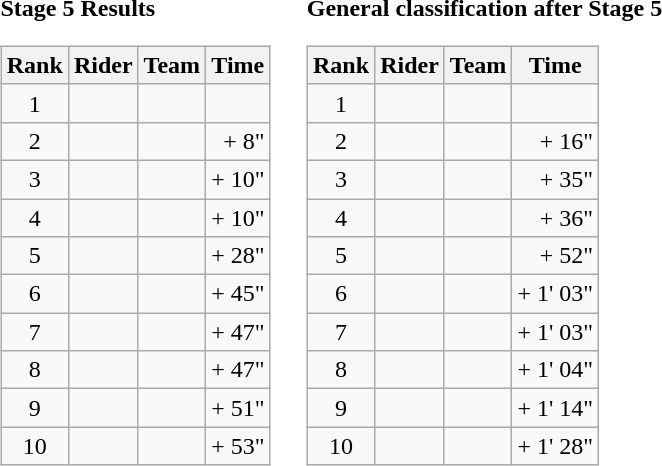<table>
<tr>
<td><strong>Stage 5 Results</strong><br><table class="wikitable">
<tr>
<th scope="col">Rank</th>
<th scope="col">Rider</th>
<th scope="col">Team</th>
<th scope="col">Time</th>
</tr>
<tr>
<td style="text-align:center;">1</td>
<td></td>
<td></td>
<td style="text-align:right;"></td>
</tr>
<tr>
<td style="text-align:center;">2</td>
<td></td>
<td></td>
<td style="text-align:right;">+ 8"</td>
</tr>
<tr>
<td style="text-align:center;">3</td>
<td></td>
<td></td>
<td style="text-align:right;">+ 10"</td>
</tr>
<tr>
<td style="text-align:center;">4</td>
<td></td>
<td></td>
<td style="text-align:right;">+ 10"</td>
</tr>
<tr>
<td style="text-align:center;">5</td>
<td></td>
<td></td>
<td style="text-align:right;">+ 28"</td>
</tr>
<tr>
<td style="text-align:center;">6</td>
<td></td>
<td></td>
<td style="text-align:right;">+ 45"</td>
</tr>
<tr>
<td style="text-align:center;">7</td>
<td></td>
<td></td>
<td style="text-align:right;">+ 47"</td>
</tr>
<tr>
<td style="text-align:center;">8</td>
<td></td>
<td></td>
<td style="text-align:right;">+ 47"</td>
</tr>
<tr>
<td style="text-align:center;">9</td>
<td></td>
<td></td>
<td style="text-align:right;">+ 51"</td>
</tr>
<tr>
<td style="text-align:center;">10</td>
<td></td>
<td></td>
<td style="text-align:right;">+ 53"</td>
</tr>
</table>
</td>
<td></td>
<td><strong>General classification after Stage 5</strong><br><table class="wikitable">
<tr>
<th scope="col">Rank</th>
<th scope="col">Rider</th>
<th scope="col">Team</th>
<th scope="col">Time</th>
</tr>
<tr>
<td style="text-align:center;">1</td>
<td> </td>
<td></td>
<td style="text-align:right;"></td>
</tr>
<tr>
<td style="text-align:center;">2</td>
<td> </td>
<td></td>
<td style="text-align:right;">+ 16"</td>
</tr>
<tr>
<td style="text-align:center;">3</td>
<td></td>
<td></td>
<td style="text-align:right;">+ 35"</td>
</tr>
<tr>
<td style="text-align:center;">4</td>
<td></td>
<td></td>
<td style="text-align:right;">+ 36"</td>
</tr>
<tr>
<td style="text-align:center;">5</td>
<td></td>
<td></td>
<td style="text-align:right;">+ 52"</td>
</tr>
<tr>
<td style="text-align:center;">6</td>
<td></td>
<td></td>
<td style="text-align:right;">+ 1' 03"</td>
</tr>
<tr>
<td style="text-align:center;">7</td>
<td></td>
<td></td>
<td style="text-align:right;">+ 1' 03"</td>
</tr>
<tr>
<td style="text-align:center;">8</td>
<td></td>
<td></td>
<td style="text-align:right;">+ 1' 04"</td>
</tr>
<tr>
<td style="text-align:center;">9</td>
<td></td>
<td></td>
<td style="text-align:right;">+ 1' 14"</td>
</tr>
<tr>
<td style="text-align:center;">10</td>
<td></td>
<td></td>
<td style="text-align:right;">+ 1' 28"</td>
</tr>
</table>
</td>
</tr>
</table>
